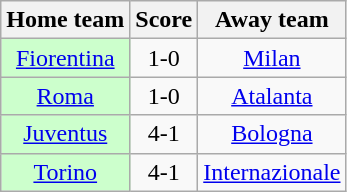<table class="wikitable" style="text-align: center">
<tr>
<th>Home team</th>
<th>Score</th>
<th>Away team</th>
</tr>
<tr>
<td bgcolor="ccffcc"><a href='#'>Fiorentina</a></td>
<td>1-0</td>
<td><a href='#'>Milan</a></td>
</tr>
<tr>
<td bgcolor="ccffcc"><a href='#'>Roma</a></td>
<td>1-0</td>
<td><a href='#'>Atalanta</a></td>
</tr>
<tr>
<td bgcolor="ccffcc"><a href='#'>Juventus</a></td>
<td>4-1</td>
<td><a href='#'>Bologna</a></td>
</tr>
<tr>
<td bgcolor="ccffcc"><a href='#'>Torino</a></td>
<td>4-1</td>
<td><a href='#'>Internazionale</a></td>
</tr>
</table>
